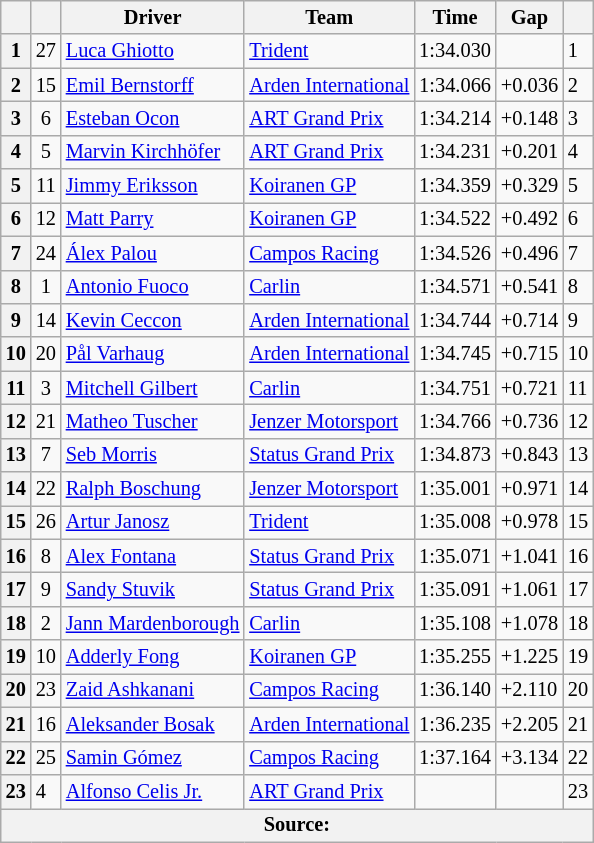<table class="wikitable" style="font-size:85%">
<tr>
<th></th>
<th></th>
<th>Driver</th>
<th>Team</th>
<th>Time</th>
<th>Gap</th>
<th></th>
</tr>
<tr>
<th>1</th>
<td align="center">27</td>
<td> <a href='#'>Luca Ghiotto</a></td>
<td><a href='#'>Trident</a></td>
<td>1:34.030</td>
<td></td>
<td>1</td>
</tr>
<tr>
<th>2</th>
<td align="center">15</td>
<td> <a href='#'>Emil Bernstorff</a></td>
<td><a href='#'>Arden International</a></td>
<td>1:34.066</td>
<td>+0.036</td>
<td>2</td>
</tr>
<tr>
<th>3</th>
<td align="center">6</td>
<td> <a href='#'>Esteban Ocon</a></td>
<td><a href='#'>ART Grand Prix</a></td>
<td>1:34.214</td>
<td>+0.148</td>
<td>3</td>
</tr>
<tr>
<th>4</th>
<td align="center">5</td>
<td> <a href='#'>Marvin Kirchhöfer</a></td>
<td><a href='#'>ART Grand Prix</a></td>
<td>1:34.231</td>
<td>+0.201</td>
<td>4</td>
</tr>
<tr>
<th>5</th>
<td align="center">11</td>
<td> <a href='#'>Jimmy Eriksson</a></td>
<td><a href='#'>Koiranen GP</a></td>
<td>1:34.359</td>
<td>+0.329</td>
<td>5</td>
</tr>
<tr>
<th>6</th>
<td align="center">12</td>
<td> <a href='#'>Matt Parry</a></td>
<td><a href='#'>Koiranen GP</a></td>
<td>1:34.522</td>
<td>+0.492</td>
<td>6</td>
</tr>
<tr>
<th>7</th>
<td align="center">24</td>
<td> <a href='#'>Álex Palou</a></td>
<td><a href='#'>Campos Racing</a></td>
<td>1:34.526</td>
<td>+0.496</td>
<td>7</td>
</tr>
<tr>
<th>8</th>
<td align="center">1</td>
<td> <a href='#'>Antonio Fuoco</a></td>
<td><a href='#'>Carlin</a></td>
<td>1:34.571</td>
<td>+0.541</td>
<td>8</td>
</tr>
<tr>
<th>9</th>
<td align="center">14</td>
<td> <a href='#'>Kevin Ceccon</a></td>
<td><a href='#'>Arden International</a></td>
<td>1:34.744</td>
<td>+0.714</td>
<td>9</td>
</tr>
<tr>
<th>10</th>
<td align="center">20</td>
<td> <a href='#'>Pål Varhaug</a></td>
<td><a href='#'>Arden International</a></td>
<td>1:34.745</td>
<td>+0.715</td>
<td>10</td>
</tr>
<tr>
<th>11</th>
<td align="center">3</td>
<td> <a href='#'>Mitchell Gilbert</a></td>
<td><a href='#'>Carlin</a></td>
<td>1:34.751</td>
<td>+0.721</td>
<td>11</td>
</tr>
<tr>
<th>12</th>
<td align="center">21</td>
<td> <a href='#'>Matheo Tuscher</a></td>
<td><a href='#'>Jenzer Motorsport</a></td>
<td>1:34.766</td>
<td>+0.736</td>
<td>12</td>
</tr>
<tr>
<th>13</th>
<td align="center">7</td>
<td> <a href='#'>Seb Morris</a></td>
<td><a href='#'>Status Grand Prix</a></td>
<td>1:34.873</td>
<td>+0.843</td>
<td>13</td>
</tr>
<tr>
<th>14</th>
<td align="center">22</td>
<td> <a href='#'>Ralph Boschung</a></td>
<td><a href='#'>Jenzer Motorsport</a></td>
<td>1:35.001</td>
<td>+0.971</td>
<td>14</td>
</tr>
<tr>
<th>15</th>
<td align="center">26</td>
<td> <a href='#'>Artur Janosz</a></td>
<td><a href='#'>Trident</a></td>
<td>1:35.008</td>
<td>+0.978</td>
<td>15</td>
</tr>
<tr>
<th>16</th>
<td align="center">8</td>
<td> <a href='#'>Alex Fontana</a></td>
<td><a href='#'>Status Grand Prix</a></td>
<td>1:35.071</td>
<td>+1.041</td>
<td>16</td>
</tr>
<tr>
<th>17</th>
<td align="center">9</td>
<td> <a href='#'>Sandy Stuvik</a></td>
<td><a href='#'>Status Grand Prix</a></td>
<td>1:35.091</td>
<td>+1.061</td>
<td>17</td>
</tr>
<tr>
<th>18</th>
<td align="center">2</td>
<td> <a href='#'>Jann Mardenborough</a></td>
<td><a href='#'>Carlin</a></td>
<td>1:35.108</td>
<td>+1.078</td>
<td>18</td>
</tr>
<tr>
<th>19</th>
<td align="center">10</td>
<td> <a href='#'>Adderly Fong</a></td>
<td><a href='#'>Koiranen GP</a></td>
<td>1:35.255</td>
<td>+1.225</td>
<td>19</td>
</tr>
<tr>
<th>20</th>
<td align="center">23</td>
<td> <a href='#'>Zaid Ashkanani</a></td>
<td><a href='#'>Campos Racing</a></td>
<td>1:36.140</td>
<td>+2.110</td>
<td>20</td>
</tr>
<tr>
<th>21</th>
<td align="center">16</td>
<td> <a href='#'>Aleksander Bosak</a></td>
<td><a href='#'>Arden International</a></td>
<td>1:36.235</td>
<td>+2.205</td>
<td>21</td>
</tr>
<tr>
<th>22</th>
<td align="center">25</td>
<td> <a href='#'>Samin Gómez</a></td>
<td><a href='#'>Campos Racing</a></td>
<td>1:37.164</td>
<td>+3.134</td>
<td>22</td>
</tr>
<tr>
<th>23</th>
<td>4</td>
<td> <a href='#'>Alfonso Celis Jr.</a></td>
<td><a href='#'>ART Grand Prix</a></td>
<td></td>
<td></td>
<td>23</td>
</tr>
<tr>
<th colspan="7">Source:</th>
</tr>
</table>
